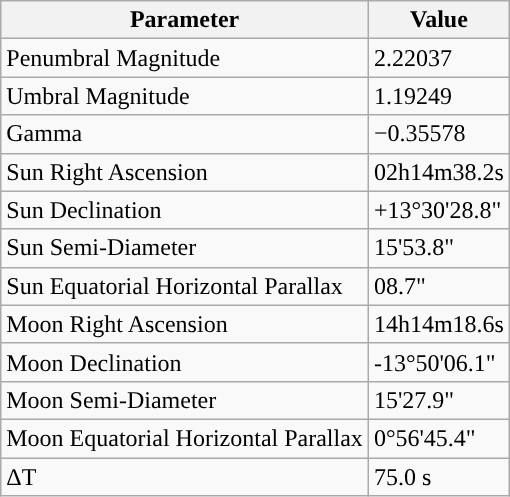<table class="wikitable">
<tr>
<th>Parameter</th>
<th>Value</th>
</tr>
<tr>
<td>Penumbral Magnitude</td>
<td>2.22037</td>
</tr>
<tr>
<td>Umbral Magnitude</td>
<td>1.19249</td>
</tr>
<tr>
<td>Gamma</td>
<td>−0.35578</td>
</tr>
<tr>
<td>Sun Right Ascension</td>
<td>02h14m38.2s</td>
</tr>
<tr>
<td>Sun Declination</td>
<td>+13°30'28.8"</td>
</tr>
<tr>
<td>Sun Semi-Diameter</td>
<td>15'53.8"</td>
</tr>
<tr>
<td>Sun Equatorial Horizontal Parallax</td>
<td>08.7"</td>
</tr>
<tr>
<td>Moon Right Ascension</td>
<td>14h14m18.6s</td>
</tr>
<tr>
<td>Moon Declination</td>
<td>-13°50'06.1"</td>
</tr>
<tr>
<td>Moon Semi-Diameter</td>
<td>15'27.9"</td>
</tr>
<tr>
<td>Moon Equatorial Horizontal Parallax</td>
<td>0°56'45.4"</td>
</tr>
<tr>
<td>ΔT</td>
<td>75.0 s</td>
</tr>
</table>
